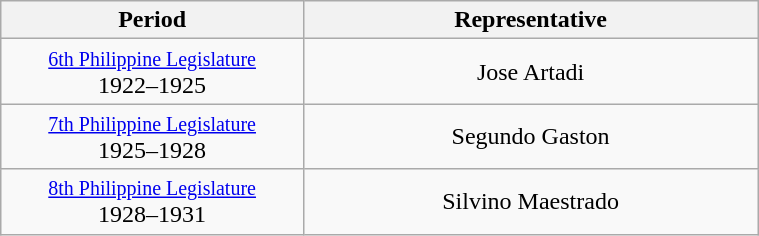<table class="wikitable" style="text-align:center; width:40%;">
<tr>
<th width=40%>Period</th>
<th>Representative</th>
</tr>
<tr>
<td><small><a href='#'>6th Philippine Legislature</a></small><br>1922–1925</td>
<td>Jose Artadi</td>
</tr>
<tr>
<td><small><a href='#'>7th Philippine Legislature</a></small><br>1925–1928</td>
<td>Segundo Gaston</td>
</tr>
<tr>
<td><small><a href='#'>8th Philippine Legislature</a></small><br>1928–1931</td>
<td>Silvino Maestrado</td>
</tr>
</table>
